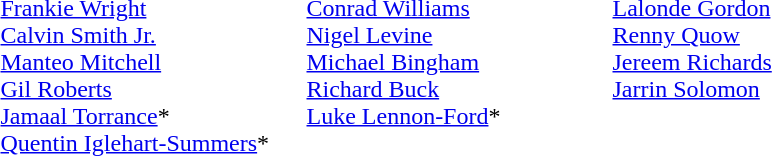<table>
<tr>
<td width=200 valign=top><em></em><br><a href='#'>Frankie Wright</a><br><a href='#'>Calvin Smith Jr.</a><br><a href='#'>Manteo Mitchell</a><br><a href='#'>Gil Roberts</a><br><a href='#'>Jamaal Torrance</a>*<br><a href='#'>Quentin Iglehart-Summers</a>*</td>
<td width=200 valign=top><em></em><br><a href='#'>Conrad Williams</a><br><a href='#'>Nigel Levine</a><br><a href='#'>Michael Bingham</a><br><a href='#'>Richard Buck</a><br><a href='#'>Luke Lennon-Ford</a>*</td>
<td width=200 valign=top><em></em><br><a href='#'>Lalonde Gordon</a><br><a href='#'>Renny Quow</a><br><a href='#'>Jereem Richards</a><br><a href='#'>Jarrin Solomon</a></td>
</tr>
</table>
